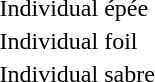<table>
<tr>
<td>Individual épée</td>
<td></td>
<td></td>
<td></td>
</tr>
<tr>
<td>Individual foil</td>
<td></td>
<td></td>
<td></td>
</tr>
<tr>
<td>Individual sabre</td>
<td></td>
<td></td>
<td></td>
</tr>
<tr>
</tr>
</table>
